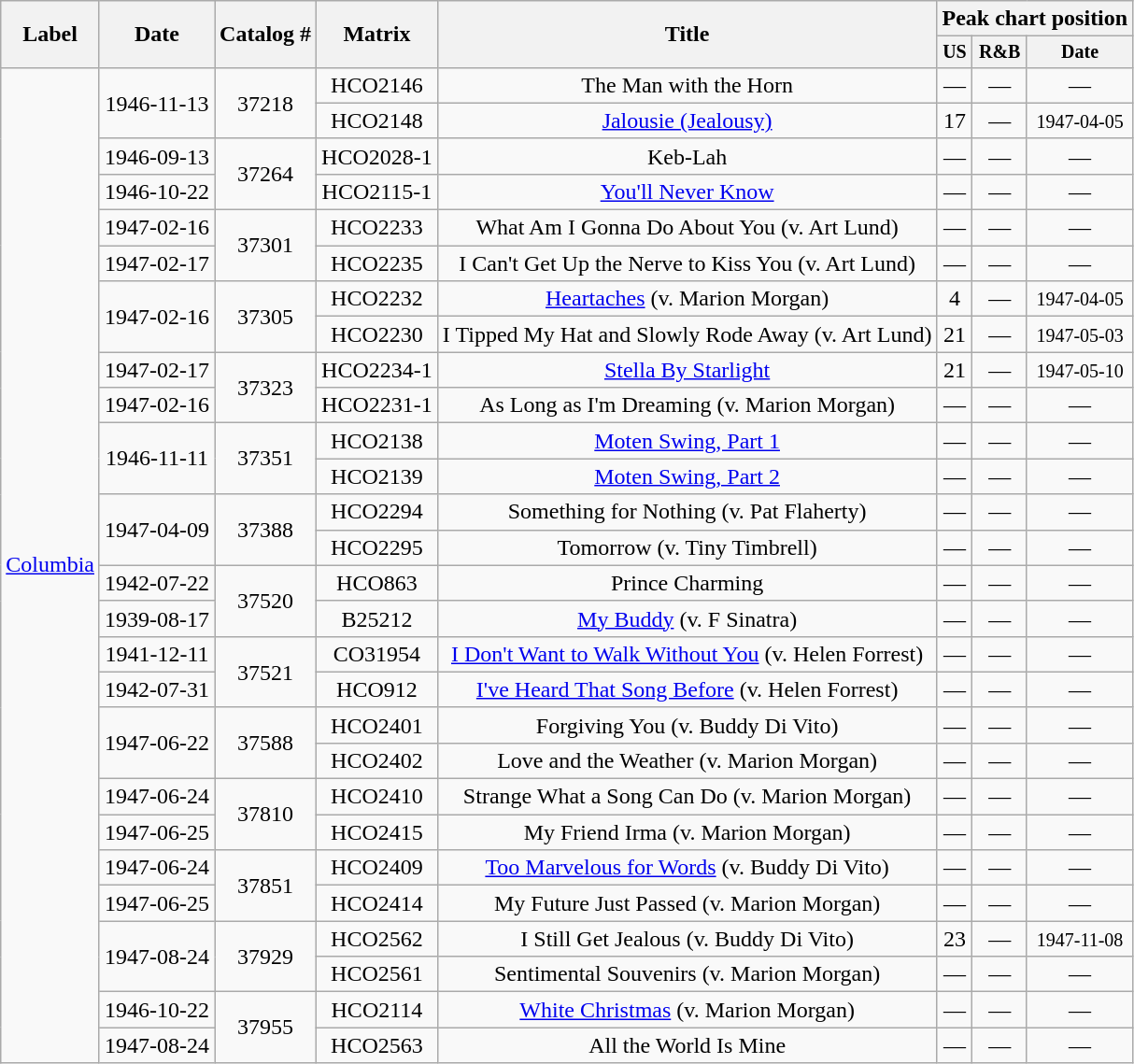<table class="wikitable sortable" style="text-align:center;">
<tr>
<th rowspan="2">Label</th>
<th rowspan="2">Date</th>
<th rowspan="2">Catalog #</th>
<th rowspan="2">Matrix</th>
<th rowspan="2">Title</th>
<th colspan="4">Peak chart position</th>
</tr>
<tr style="font-size:smaller;">
<th>US</th>
<th>R&B</th>
<th>Date</th>
</tr>
<tr>
<td rowspan="28"><a href='#'>Columbia</a></td>
<td rowspan="2">1946-11-13</td>
<td rowspan="2">37218</td>
<td>HCO2146</td>
<td>The Man with the Horn</td>
<td>—</td>
<td>—</td>
<td>—</td>
</tr>
<tr>
<td>HCO2148</td>
<td><a href='#'>Jalousie (Jealousy)</a></td>
<td>17</td>
<td>—</td>
<td><small>1947-04-05</small></td>
</tr>
<tr>
<td>1946-09-13</td>
<td rowspan="2">37264</td>
<td>HCO2028-1</td>
<td>Keb-Lah</td>
<td>—</td>
<td>—</td>
<td>—</td>
</tr>
<tr>
<td>1946-10-22</td>
<td>HCO2115-1</td>
<td><a href='#'>You'll Never Know</a></td>
<td>—</td>
<td>—</td>
<td>—</td>
</tr>
<tr>
<td>1947-02-16</td>
<td rowspan="2">37301</td>
<td>HCO2233</td>
<td>What Am I Gonna Do About You (v. Art Lund)</td>
<td>—</td>
<td>—</td>
<td>—</td>
</tr>
<tr>
<td>1947-02-17</td>
<td>HCO2235</td>
<td>I Can't Get Up the Nerve to Kiss You (v. Art Lund)</td>
<td>—</td>
<td>—</td>
<td>—</td>
</tr>
<tr>
<td rowspan="2">1947-02-16</td>
<td rowspan="2">37305</td>
<td>HCO2232</td>
<td><a href='#'>Heartaches</a> (v. Marion Morgan)</td>
<td>4</td>
<td>—</td>
<td><small>1947-04-05</small></td>
</tr>
<tr>
<td>HCO2230</td>
<td>I Tipped My Hat and Slowly Rode Away (v. Art Lund)</td>
<td>21</td>
<td>—</td>
<td><small>1947-05-03</small></td>
</tr>
<tr>
<td>1947-02-17</td>
<td rowspan="2">37323</td>
<td>HCO2234-1</td>
<td><a href='#'>Stella By Starlight</a></td>
<td>21</td>
<td>—</td>
<td><small>1947-05-10</small></td>
</tr>
<tr>
<td>1947-02-16</td>
<td>HCO2231-1</td>
<td>As Long as I'm Dreaming (v. Marion Morgan)</td>
<td>—</td>
<td>—</td>
<td>—</td>
</tr>
<tr>
<td rowspan="2">1946-11-11</td>
<td rowspan="2">37351</td>
<td>HCO2138</td>
<td><a href='#'>Moten Swing, Part 1</a></td>
<td>—</td>
<td>—</td>
<td>—</td>
</tr>
<tr>
<td>HCO2139</td>
<td><a href='#'>Moten Swing, Part 2</a></td>
<td>—</td>
<td>—</td>
<td>—</td>
</tr>
<tr>
<td rowspan="2">1947-04-09</td>
<td rowspan="2">37388</td>
<td>HCO2294</td>
<td>Something for Nothing (v. Pat Flaherty)</td>
<td>—</td>
<td>—</td>
<td>—</td>
</tr>
<tr>
<td>HCO2295</td>
<td>Tomorrow (v. Tiny Timbrell)</td>
<td>—</td>
<td>—</td>
<td>—</td>
</tr>
<tr>
<td>1942-07-22</td>
<td rowspan="2">37520</td>
<td>HCO863</td>
<td>Prince Charming</td>
<td>—</td>
<td>—</td>
<td>—</td>
</tr>
<tr>
<td>1939-08-17</td>
<td>B25212</td>
<td><a href='#'>My Buddy</a> (v. F Sinatra)</td>
<td>—</td>
<td>—</td>
<td>—</td>
</tr>
<tr>
<td>1941-12-11</td>
<td rowspan="2">37521</td>
<td>CO31954</td>
<td><a href='#'>I Don't Want to Walk Without You</a> (v. Helen Forrest)</td>
<td>—</td>
<td>—</td>
<td>—</td>
</tr>
<tr>
<td>1942-07-31</td>
<td>HCO912</td>
<td><a href='#'>I've Heard That Song Before</a> (v. Helen Forrest)</td>
<td>—</td>
<td>—</td>
<td>—</td>
</tr>
<tr>
<td rowspan="2">1947-06-22</td>
<td rowspan="2">37588</td>
<td>HCO2401</td>
<td>Forgiving You (v. Buddy Di Vito)</td>
<td>—</td>
<td>—</td>
<td>—</td>
</tr>
<tr>
<td>HCO2402</td>
<td>Love and the Weather (v. Marion Morgan)</td>
<td>—</td>
<td>—</td>
<td>—</td>
</tr>
<tr>
<td>1947-06-24</td>
<td rowspan="2">37810</td>
<td>HCO2410</td>
<td>Strange What a Song Can Do (v. Marion Morgan)</td>
<td>—</td>
<td>—</td>
<td>—</td>
</tr>
<tr>
<td>1947-06-25</td>
<td>HCO2415</td>
<td>My Friend Irma (v. Marion Morgan)</td>
<td>—</td>
<td>—</td>
<td>—</td>
</tr>
<tr>
<td>1947-06-24</td>
<td rowspan="2">37851</td>
<td>HCO2409</td>
<td><a href='#'>Too Marvelous for Words</a> (v. Buddy Di Vito)</td>
<td>—</td>
<td>—</td>
<td>—</td>
</tr>
<tr>
<td>1947-06-25</td>
<td>HCO2414</td>
<td>My Future Just Passed (v. Marion Morgan)</td>
<td>—</td>
<td>—</td>
<td>—</td>
</tr>
<tr>
<td rowspan="2">1947-08-24</td>
<td rowspan="2">37929</td>
<td>HCO2562</td>
<td>I Still Get Jealous (v. Buddy Di Vito)</td>
<td>23</td>
<td>—</td>
<td><small>1947-11-08</small></td>
</tr>
<tr>
<td>HCO2561</td>
<td>Sentimental Souvenirs (v. Marion Morgan)</td>
<td>—</td>
<td>—</td>
<td>—</td>
</tr>
<tr>
<td>1946-10-22</td>
<td rowspan="2">37955</td>
<td>HCO2114</td>
<td><a href='#'>White Christmas</a> (v. Marion Morgan)</td>
<td>—</td>
<td>—</td>
<td>—</td>
</tr>
<tr>
<td>1947-08-24</td>
<td>HCO2563</td>
<td>All the World Is Mine</td>
<td>—</td>
<td>—</td>
<td>—</td>
</tr>
</table>
